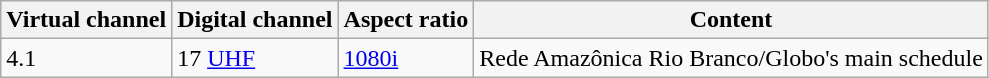<table class = "wikitable">
<tr>
<th>Virtual channel</th>
<th>Digital channel</th>
<th>Aspect ratio</th>
<th>Content</th>
</tr>
<tr>
<td>4.1</td>
<td>17 <a href='#'>UHF</a></td>
<td><a href='#'>1080i</a></td>
<td>Rede Amazônica Rio Branco/Globo's main schedule</td>
</tr>
</table>
